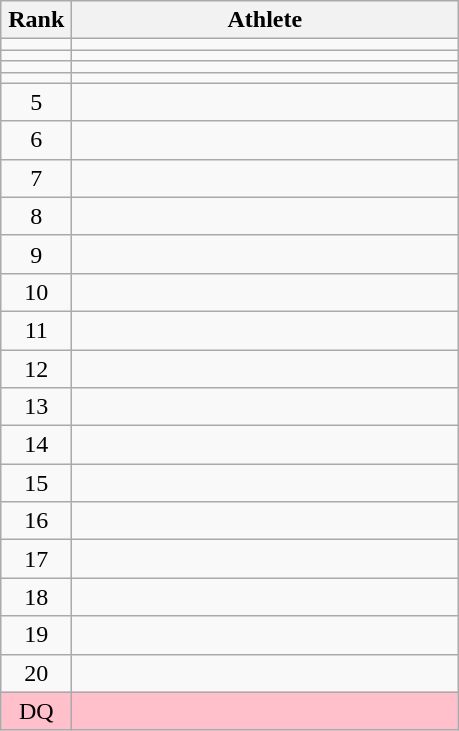<table class="wikitable" style="text-align: center;">
<tr>
<th width=40>Rank</th>
<th width=250>Athlete</th>
</tr>
<tr>
<td></td>
<td align="left"></td>
</tr>
<tr>
<td></td>
<td align="left"></td>
</tr>
<tr>
<td></td>
<td align="left"></td>
</tr>
<tr>
<td></td>
<td align="left"></td>
</tr>
<tr>
<td>5</td>
<td align="left"></td>
</tr>
<tr>
<td>6</td>
<td align="left"></td>
</tr>
<tr>
<td>7</td>
<td align="left"></td>
</tr>
<tr>
<td>8</td>
<td align="left"></td>
</tr>
<tr>
<td>9</td>
<td align="left"></td>
</tr>
<tr>
<td>10</td>
<td align="left"></td>
</tr>
<tr>
<td>11</td>
<td align="left"></td>
</tr>
<tr>
<td>12</td>
<td align="left"></td>
</tr>
<tr>
<td>13</td>
<td align="left"></td>
</tr>
<tr>
<td>14</td>
<td align="left"></td>
</tr>
<tr>
<td>15</td>
<td align="left"></td>
</tr>
<tr>
<td>16</td>
<td align="left"></td>
</tr>
<tr>
<td>17</td>
<td align="left"></td>
</tr>
<tr>
<td>18</td>
<td align="left"></td>
</tr>
<tr>
<td>19</td>
<td align="left"></td>
</tr>
<tr>
<td>20</td>
<td align="left"></td>
</tr>
<tr bgcolor=pink>
<td>DQ</td>
<td align="left"></td>
</tr>
</table>
